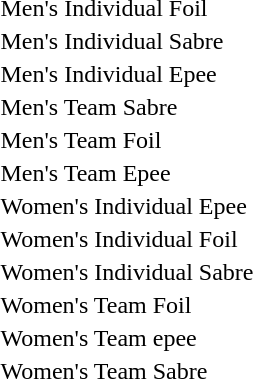<table>
<tr>
<td>Men's Individual Foil</td>
<td></td>
<td></td>
<td><br></td>
</tr>
<tr>
<td>Men's Individual Sabre</td>
<td></td>
<td></td>
<td><br></td>
</tr>
<tr>
<td>Men's Individual Epee</td>
<td></td>
<td></td>
<td><br></td>
</tr>
<tr>
<td>Men's Team Sabre</td>
<td></td>
<td></td>
<td></td>
</tr>
<tr>
<td>Men's Team Foil</td>
<td></td>
<td></td>
<td></td>
</tr>
<tr>
<td>Men's Team Epee</td>
<td></td>
<td></td>
<td></td>
</tr>
<tr>
<td>Women's Individual Epee</td>
<td></td>
<td></td>
<td><br></td>
</tr>
<tr>
<td>Women's Individual Foil</td>
<td></td>
<td></td>
<td><br></td>
</tr>
<tr>
<td>Women's Individual Sabre</td>
<td></td>
<td></td>
<td><br></td>
</tr>
<tr>
<td>Women's Team Foil</td>
<td></td>
<td></td>
<td></td>
</tr>
<tr>
<td>Women's Team epee</td>
<td></td>
<td></td>
<td></td>
</tr>
<tr>
<td>Women's Team Sabre</td>
<td></td>
<td></td>
<td></td>
</tr>
</table>
